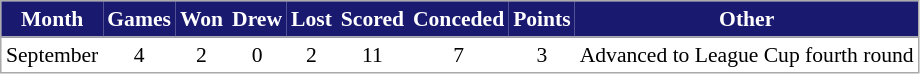<table cellspacing="0" cellpadding="3" style="border:1px solid #aaa; font-size:90%;">
<tr style="background:#191970; color:white;">
<th style="border-bottom:1px solid #aaa; text-align:center;">Month</th>
<th style="border-bottom:1px solid #aaa; text-align:center;">Games</th>
<th style="border-bottom:1px solid #aaa; text-align:center;">Won</th>
<th style="border-bottom:1px solid #aaa; text-align:center;">Drew</th>
<th style="border-bottom:1px solid #aaa; text-align:center;">Lost</th>
<th style="border-bottom:1px solid #aaa; text-align:center;">Scored</th>
<th style="border-bottom:1px solid #aaa; text-align:center;">Conceded</th>
<th style="border-bottom:1px solid #aaa; text-align:center;">Points</th>
<th style="border-bottom:1px solid #aaa; text-align:center;">Other</th>
</tr>
<tr style="text-align:center;">
<td>September</td>
<td style="text-align:center;">4</td>
<td style="text-align:center;">2</td>
<td style="text-align:center;">0</td>
<td style="text-align:center;">2</td>
<td style="text-align:center;">11</td>
<td style="text-align:center;">7</td>
<td style="text-align:center;">3</td>
<td style="text-align:center;">Advanced to League Cup fourth round</td>
</tr>
</table>
